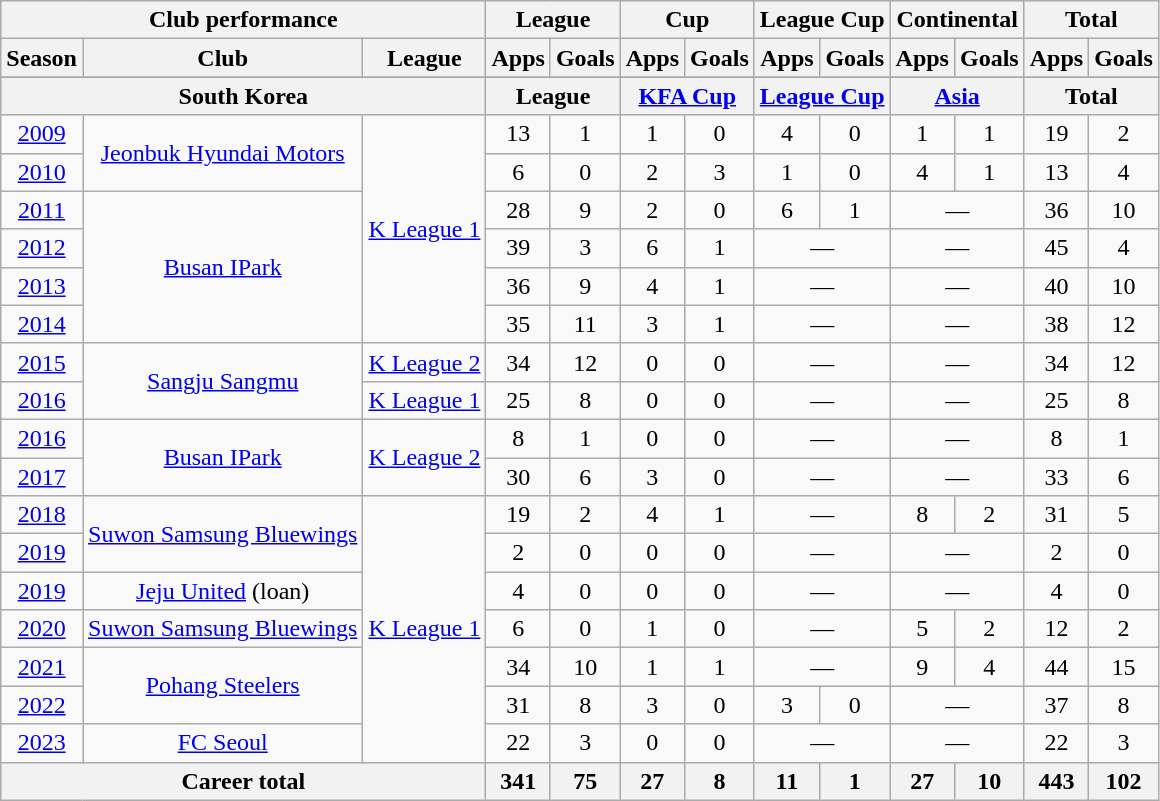<table class="wikitable" style="text-align:center">
<tr>
<th colspan=3>Club performance</th>
<th colspan=2>League</th>
<th colspan=2>Cup</th>
<th colspan=2>League Cup</th>
<th colspan=2>Continental</th>
<th colspan=2>Total</th>
</tr>
<tr>
<th>Season</th>
<th>Club</th>
<th>League</th>
<th>Apps</th>
<th>Goals</th>
<th>Apps</th>
<th>Goals</th>
<th>Apps</th>
<th>Goals</th>
<th>Apps</th>
<th>Goals</th>
<th>Apps</th>
<th>Goals</th>
</tr>
<tr>
</tr>
<tr>
<th colspan=3>South Korea</th>
<th colspan=2>League</th>
<th colspan=2><a href='#'>KFA Cup</a></th>
<th colspan=2><a href='#'>League Cup</a></th>
<th colspan=2><a href='#'>Asia</a></th>
<th colspan=2>Total</th>
</tr>
<tr>
<td><a href='#'>2009</a></td>
<td rowspan="2"><a href='#'>Jeonbuk Hyundai Motors</a></td>
<td rowspan="6"><a href='#'>K League 1</a></td>
<td>13</td>
<td>1</td>
<td>1</td>
<td>0</td>
<td>4</td>
<td>0</td>
<td>1</td>
<td>1</td>
<td>19</td>
<td>2</td>
</tr>
<tr>
<td><a href='#'>2010</a></td>
<td>6</td>
<td>0</td>
<td>2</td>
<td>3</td>
<td>1</td>
<td>0</td>
<td>4</td>
<td>1</td>
<td>13</td>
<td>4</td>
</tr>
<tr>
<td><a href='#'>2011</a></td>
<td rowspan="4"><a href='#'>Busan IPark</a></td>
<td>28</td>
<td>9</td>
<td>2</td>
<td>0</td>
<td>6</td>
<td>1</td>
<td colspan="2">—</td>
<td>36</td>
<td>10</td>
</tr>
<tr>
<td><a href='#'>2012</a></td>
<td>39</td>
<td>3</td>
<td>6</td>
<td>1</td>
<td colspan="2">—</td>
<td colspan="2">—</td>
<td>45</td>
<td>4</td>
</tr>
<tr>
<td><a href='#'>2013</a></td>
<td>36</td>
<td>9</td>
<td>4</td>
<td>1</td>
<td colspan="2">—</td>
<td colspan="2">—</td>
<td>40</td>
<td>10</td>
</tr>
<tr>
<td><a href='#'>2014</a></td>
<td>35</td>
<td>11</td>
<td>3</td>
<td>1</td>
<td colspan="2">—</td>
<td colspan="2">—</td>
<td>38</td>
<td>12</td>
</tr>
<tr>
<td><a href='#'>2015</a></td>
<td rowspan="2"><a href='#'>Sangju Sangmu</a></td>
<td><a href='#'>K League 2</a></td>
<td>34</td>
<td>12</td>
<td>0</td>
<td>0</td>
<td colspan="2">—</td>
<td colspan="2">—</td>
<td>34</td>
<td>12</td>
</tr>
<tr>
<td><a href='#'>2016</a></td>
<td><a href='#'>K League 1</a></td>
<td>25</td>
<td>8</td>
<td>0</td>
<td>0</td>
<td colspan="2">—</td>
<td colspan="2">—</td>
<td>25</td>
<td>8</td>
</tr>
<tr>
<td><a href='#'>2016</a></td>
<td rowspan="2"><a href='#'>Busan IPark</a></td>
<td rowspan="2"><a href='#'>K League 2</a></td>
<td>8</td>
<td>1</td>
<td>0</td>
<td>0</td>
<td colspan="2">—</td>
<td colspan="2">—</td>
<td>8</td>
<td>1</td>
</tr>
<tr>
<td><a href='#'>2017</a></td>
<td>30</td>
<td>6</td>
<td>3</td>
<td>0</td>
<td colspan="2">—</td>
<td colspan="2">—</td>
<td>33</td>
<td>6</td>
</tr>
<tr>
<td><a href='#'>2018</a></td>
<td rowspan="2"><a href='#'>Suwon Samsung Bluewings</a></td>
<td rowspan="7"><a href='#'>K League 1</a></td>
<td>19</td>
<td>2</td>
<td>4</td>
<td>1</td>
<td colspan="2">—</td>
<td>8</td>
<td>2</td>
<td>31</td>
<td>5</td>
</tr>
<tr>
<td><a href='#'>2019</a></td>
<td>2</td>
<td>0</td>
<td>0</td>
<td>0</td>
<td colspan="2">—</td>
<td colspan="2">—</td>
<td>2</td>
<td>0</td>
</tr>
<tr>
<td><a href='#'>2019</a></td>
<td><a href='#'>Jeju United</a> (loan)</td>
<td>4</td>
<td>0</td>
<td>0</td>
<td>0</td>
<td colspan="2">—</td>
<td colspan="2">—</td>
<td>4</td>
<td>0</td>
</tr>
<tr>
<td><a href='#'>2020</a></td>
<td><a href='#'>Suwon Samsung Bluewings</a></td>
<td>6</td>
<td>0</td>
<td>1</td>
<td>0</td>
<td colspan="2">—</td>
<td>5</td>
<td>2</td>
<td>12</td>
<td>2</td>
</tr>
<tr>
<td><a href='#'>2021</a></td>
<td rowspan="2"><a href='#'>Pohang Steelers</a></td>
<td>34</td>
<td>10</td>
<td>1</td>
<td>1</td>
<td colspan="2">—</td>
<td>9</td>
<td>4</td>
<td>44</td>
<td>15</td>
</tr>
<tr>
<td><a href='#'>2022</a></td>
<td>31</td>
<td>8</td>
<td>3</td>
<td>0</td>
<td>3</td>
<td>0</td>
<td colspan="2">—</td>
<td>37</td>
<td>8</td>
</tr>
<tr>
<td><a href='#'>2023</a></td>
<td><a href='#'>FC Seoul</a></td>
<td>22</td>
<td>3</td>
<td>0</td>
<td>0</td>
<td colspan="2">—</td>
<td colspan="2">—</td>
<td>22</td>
<td>3</td>
</tr>
<tr>
<th colspan="3">Career total</th>
<th>341</th>
<th>75</th>
<th>27</th>
<th>8</th>
<th>11</th>
<th>1</th>
<th>27</th>
<th>10</th>
<th>443</th>
<th>102</th>
</tr>
</table>
